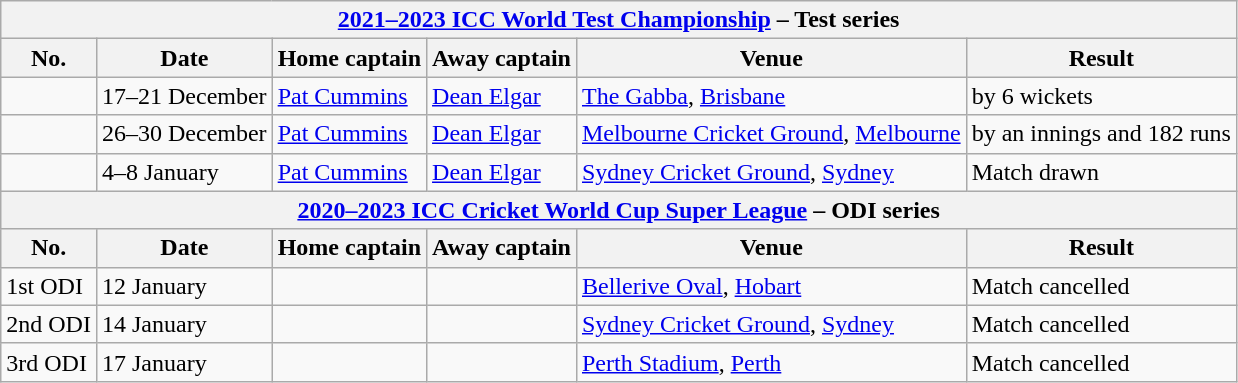<table class="wikitable">
<tr>
<th colspan="9"><a href='#'>2021–2023 ICC World Test Championship</a> – Test series</th>
</tr>
<tr>
<th>No.</th>
<th>Date</th>
<th>Home captain</th>
<th>Away captain</th>
<th>Venue</th>
<th>Result</th>
</tr>
<tr>
<td></td>
<td>17–21 December</td>
<td><a href='#'>Pat Cummins</a></td>
<td><a href='#'>Dean Elgar</a></td>
<td><a href='#'>The Gabba</a>, <a href='#'>Brisbane</a></td>
<td> by 6 wickets</td>
</tr>
<tr>
<td></td>
<td>26–30 December</td>
<td><a href='#'>Pat Cummins</a></td>
<td><a href='#'>Dean Elgar</a></td>
<td><a href='#'>Melbourne Cricket Ground</a>, <a href='#'>Melbourne</a></td>
<td> by an innings and 182 runs</td>
</tr>
<tr>
<td></td>
<td>4–8 January</td>
<td><a href='#'>Pat Cummins</a></td>
<td><a href='#'>Dean Elgar</a></td>
<td><a href='#'>Sydney Cricket Ground</a>, <a href='#'>Sydney</a></td>
<td>Match drawn</td>
</tr>
<tr>
<th colspan="9"><a href='#'>2020–2023 ICC Cricket World Cup Super League</a> – ODI series</th>
</tr>
<tr>
<th>No.</th>
<th>Date</th>
<th>Home captain</th>
<th>Away captain</th>
<th>Venue</th>
<th>Result</th>
</tr>
<tr>
<td>1st ODI</td>
<td>12 January</td>
<td></td>
<td></td>
<td><a href='#'>Bellerive Oval</a>, <a href='#'>Hobart</a></td>
<td>Match cancelled</td>
</tr>
<tr>
<td>2nd ODI</td>
<td>14 January</td>
<td></td>
<td></td>
<td><a href='#'>Sydney Cricket Ground</a>, <a href='#'>Sydney</a></td>
<td>Match cancelled</td>
</tr>
<tr>
<td>3rd ODI</td>
<td>17 January</td>
<td></td>
<td></td>
<td><a href='#'>Perth Stadium</a>, <a href='#'>Perth</a></td>
<td>Match cancelled</td>
</tr>
</table>
